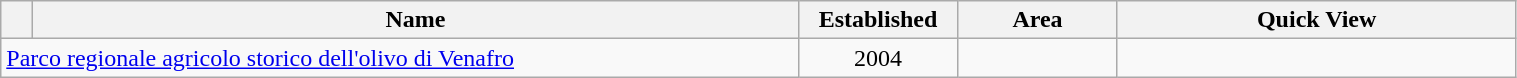<table class="wikitable sortable" border="1" width="80%">
<tr>
<th style="width:2%" class="unsortable"></th>
<th style="width:48%">Name</th>
<th style="width:10%">Established</th>
<th style="width:10%">Area</th>
<th style="width:25%" class="unsortable">Quick View</th>
</tr>
<tr>
<td colspan="2"><a href='#'>Parco regionale agricolo storico dell'olivo di Venafro</a></td>
<td align="center">2004</td>
<td align="center"></td>
<td></td>
</tr>
</table>
